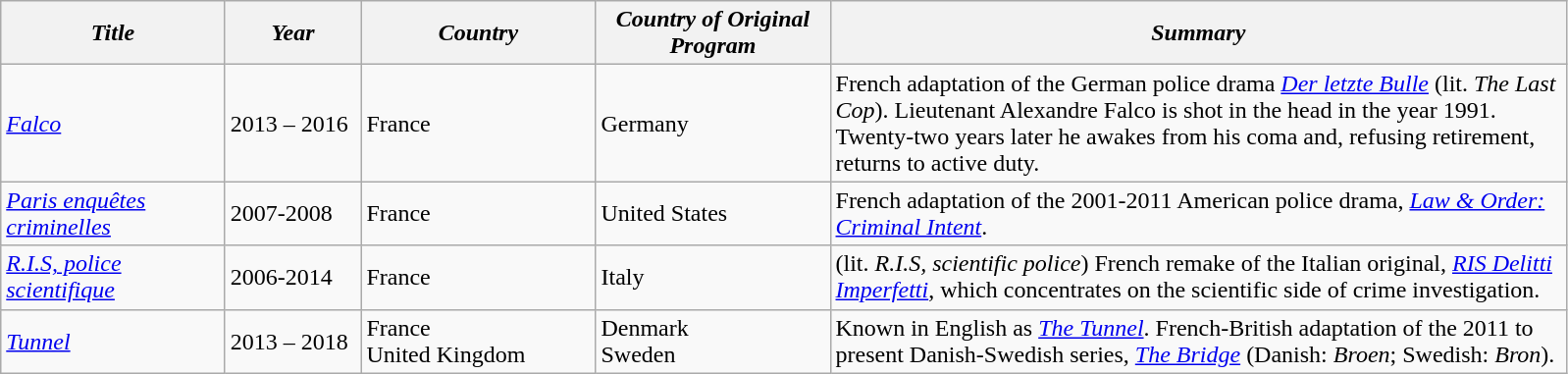<table class="wikitable">
<tr>
<th style="width:145px;"><em>Title</em></th>
<th style="width:85px;"><em>Year</em></th>
<th style="width:152px;"><em>Country</em></th>
<th style="width:152px;"><em>Country of Original Program</em></th>
<th style="width:493px;"><em>Summary</em></th>
</tr>
<tr>
<td><em><a href='#'>Falco</a></em></td>
<td>2013 – 2016</td>
<td>France</td>
<td>Germany</td>
<td>French adaptation of the German police drama <em><a href='#'>Der letzte Bulle</a></em> (lit. <em>The Last Cop</em>). Lieutenant Alexandre Falco is shot in the head in the year 1991. Twenty-two years later he awakes from his coma and, refusing retirement, returns to active duty.</td>
</tr>
<tr>
<td><em><a href='#'>Paris enquêtes criminelles</a></em></td>
<td>2007-2008</td>
<td>France</td>
<td>United States</td>
<td>French adaptation of the 2001-2011 American police drama, <em><a href='#'>Law & Order: Criminal Intent</a></em>.</td>
</tr>
<tr>
<td><em><a href='#'>R.I.S, police scientifique</a></em></td>
<td>2006-2014</td>
<td>France</td>
<td>Italy</td>
<td>(lit. <em>R.I.S, scientific police</em>) French remake of the Italian original, <em><a href='#'>RIS Delitti Imperfetti</a></em>, which concentrates on the scientific side of crime investigation.</td>
</tr>
<tr>
<td><em><a href='#'>Tunnel</a></em></td>
<td>2013 – 2018</td>
<td>France<br>United Kingdom</td>
<td>Denmark<br>Sweden</td>
<td>Known in English as <em><a href='#'>The Tunnel</a></em>. French-British adaptation of the 2011 to present Danish-Swedish series, <em><a href='#'>The Bridge</a></em> (Danish: <em>Broen</em>; Swedish: <em>Bron</em>).</td>
</tr>
</table>
